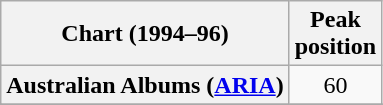<table class="wikitable sortable plainrowheaders">
<tr>
<th>Chart (1994–96)</th>
<th>Peak<br>position</th>
</tr>
<tr>
<th scope="row">Australian Albums (<a href='#'>ARIA</a>)</th>
<td align="center">60</td>
</tr>
<tr>
</tr>
<tr>
</tr>
<tr>
</tr>
<tr>
</tr>
<tr>
</tr>
<tr>
</tr>
<tr>
</tr>
<tr>
</tr>
</table>
